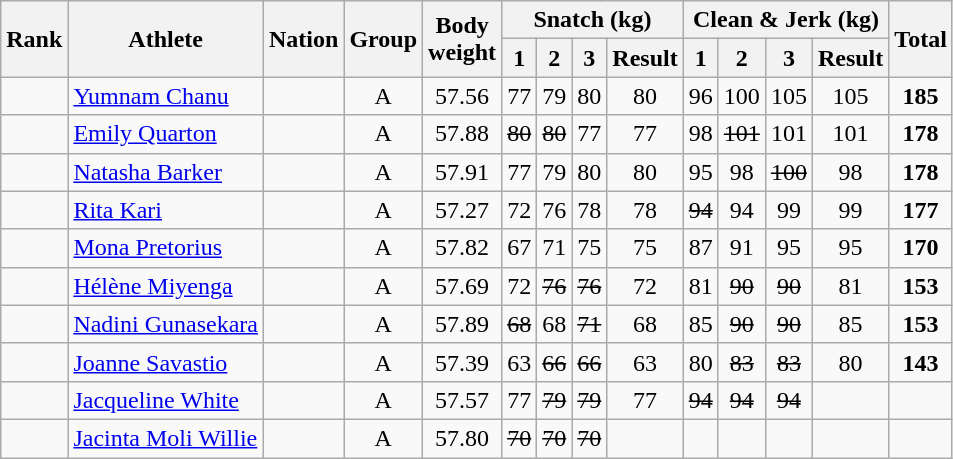<table class="wikitable sortable" style="text-align:center;">
<tr>
<th rowspan=2>Rank</th>
<th rowspan=2>Athlete</th>
<th rowspan=2>Nation</th>
<th rowspan=2>Group</th>
<th rowspan=2>Body<br>weight</th>
<th colspan=4>Snatch (kg)</th>
<th colspan=4>Clean & Jerk (kg)</th>
<th rowspan=2>Total</th>
</tr>
<tr>
<th>1</th>
<th>2</th>
<th>3</th>
<th>Result</th>
<th>1</th>
<th>2</th>
<th>3</th>
<th>Result</th>
</tr>
<tr>
<td></td>
<td align=left><a href='#'>Yumnam Chanu</a></td>
<td align=left></td>
<td>A</td>
<td>57.56</td>
<td>77</td>
<td>79</td>
<td>80</td>
<td>80</td>
<td>96</td>
<td>100</td>
<td>105</td>
<td>105</td>
<td><strong>185</strong></td>
</tr>
<tr>
<td></td>
<td align=left><a href='#'>Emily Quarton</a></td>
<td align=left></td>
<td>A</td>
<td>57.88</td>
<td><s>80</s></td>
<td><s>80</s></td>
<td>77</td>
<td>77</td>
<td>98</td>
<td><s>101</s></td>
<td>101</td>
<td>101</td>
<td><strong>178</strong></td>
</tr>
<tr>
<td></td>
<td align=left><a href='#'>Natasha Barker</a></td>
<td align=left></td>
<td>A</td>
<td>57.91</td>
<td>77</td>
<td>79</td>
<td>80</td>
<td>80</td>
<td>95</td>
<td>98</td>
<td><s>100</s></td>
<td>98</td>
<td><strong>178</strong></td>
</tr>
<tr>
<td></td>
<td align=left><a href='#'>Rita Kari</a></td>
<td align=left></td>
<td>A</td>
<td>57.27</td>
<td>72</td>
<td>76</td>
<td>78</td>
<td>78</td>
<td><s>94</s></td>
<td>94</td>
<td>99</td>
<td>99</td>
<td><strong>177</strong></td>
</tr>
<tr>
<td></td>
<td align=left><a href='#'>Mona Pretorius</a></td>
<td align=left></td>
<td>A</td>
<td>57.82</td>
<td>67</td>
<td>71</td>
<td>75</td>
<td>75</td>
<td>87</td>
<td>91</td>
<td>95</td>
<td>95</td>
<td><strong>170</strong></td>
</tr>
<tr>
<td></td>
<td align=left><a href='#'>Hélène Miyenga</a></td>
<td align=left></td>
<td>A</td>
<td>57.69</td>
<td>72</td>
<td><s>76</s></td>
<td><s>76</s></td>
<td>72</td>
<td>81</td>
<td><s>90</s></td>
<td><s>90</s></td>
<td>81</td>
<td><strong>153</strong></td>
</tr>
<tr>
<td></td>
<td align=left><a href='#'>Nadini Gunasekara</a></td>
<td align=left></td>
<td>A</td>
<td>57.89</td>
<td><s>68</s></td>
<td>68</td>
<td><s>71</s></td>
<td>68</td>
<td>85</td>
<td><s>90</s></td>
<td><s>90</s></td>
<td>85</td>
<td><strong>153</strong></td>
</tr>
<tr>
<td></td>
<td align=left><a href='#'>Joanne Savastio</a></td>
<td align=left></td>
<td>A</td>
<td>57.39</td>
<td>63</td>
<td><s>66</s></td>
<td><s>66</s></td>
<td>63</td>
<td>80</td>
<td><s>83</s></td>
<td><s>83</s></td>
<td>80</td>
<td><strong>143</strong></td>
</tr>
<tr>
<td></td>
<td align=left><a href='#'>Jacqueline White</a></td>
<td align=left></td>
<td>A</td>
<td>57.57</td>
<td>77</td>
<td><s>79</s></td>
<td><s>79</s></td>
<td>77</td>
<td><s>94</s></td>
<td><s>94</s></td>
<td><s>94</s></td>
<td></td>
<td></td>
</tr>
<tr>
<td></td>
<td align=left><a href='#'>Jacinta Moli Willie</a></td>
<td align=left></td>
<td>A</td>
<td>57.80</td>
<td><s>70</s></td>
<td><s>70</s></td>
<td><s>70</s></td>
<td></td>
<td></td>
<td></td>
<td></td>
<td></td>
<td></td>
</tr>
</table>
